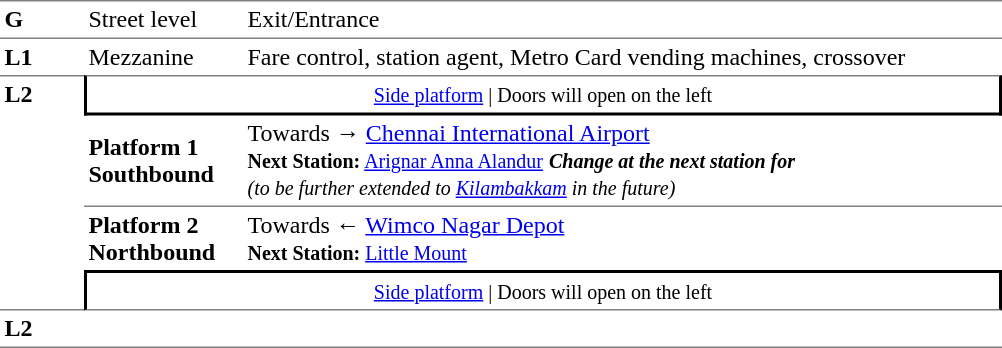<table table border=0 cellspacing=0 cellpadding=3>
<tr>
<td style="border-bottom:solid 1px gray;border-top:solid 1px gray;" width=50 valign=top><strong>G</strong></td>
<td style="border-top:solid 1px gray;border-bottom:solid 1px gray;" width=100 valign=top>Street level</td>
<td style="border-top:solid 1px gray;border-bottom:solid 1px gray;" width=500 valign=top>Exit/Entrance</td>
</tr>
<tr>
<td valign=top><strong>L1</strong></td>
<td valign=top>Mezzanine</td>
<td valign=top>Fare control, station agent, Metro Card vending machines, crossover<br></td>
</tr>
<tr>
<td style="border-top:solid 1px gray;border-bottom:solid 1px gray;" width=50 rowspan=4 valign=top><strong>L2</strong></td>
<td style="border-top:solid 1px gray;border-right:solid 2px black;border-left:solid 2px black;border-bottom:solid 2px black;text-align:center;" colspan=2><small><a href='#'>Side platform</a> | Doors will open on the left </small></td>
</tr>
<tr>
<td style="border-bottom:solid 1px gray;" width=100><span><strong>Platform 1</strong><br><strong>Southbound</strong></span></td>
<td style="border-bottom:solid 1px gray;" width=500>Towards → <a href='#'>Chennai International Airport</a><br><small><strong>Next Station:</strong> <a href='#'>Arignar Anna Alandur</a></small> <small><strong><em>Change at the next station for </em></strong></small><br><small><em>(to be further extended to <a href='#'>Kilambakkam</a> in the future)</em></small></td>
</tr>
<tr>
<td><span><strong>Platform 2</strong><br><strong>Northbound</strong></span></td>
<td><span></span>Towards ← <a href='#'>Wimco Nagar Depot</a><br><small><strong>Next Station:</strong> <a href='#'>Little Mount</a></small></td>
</tr>
<tr>
<td style="border-top:solid 2px black;border-right:solid 2px black;border-left:solid 2px black;border-bottom:solid 1px gray;text-align:center;" colspan=2><small><a href='#'>Side platform</a> | Doors will open on the left </small></td>
</tr>
<tr>
<td style="border-bottom:solid 1px gray;" width=50 rowspan=2 valign=top><strong>L2</strong></td>
<td style="border-bottom:solid 1px gray;" width=100></td>
<td style="border-bottom:solid 1px gray;" width=500></td>
</tr>
<tr>
</tr>
</table>
